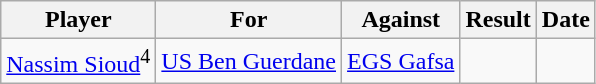<table class="wikitable sortable">
<tr>
<th>Player</th>
<th>For</th>
<th>Against</th>
<th>Result</th>
<th>Date</th>
</tr>
<tr>
<td> <a href='#'>Nassim Sioud</a><sup>4</sup></td>
<td rowspan=2><a href='#'>US Ben Guerdane</a></td>
<td><a href='#'>EGS Gafsa</a></td>
<td style="text-align:center"></td>
<td></td>
</tr>
</table>
